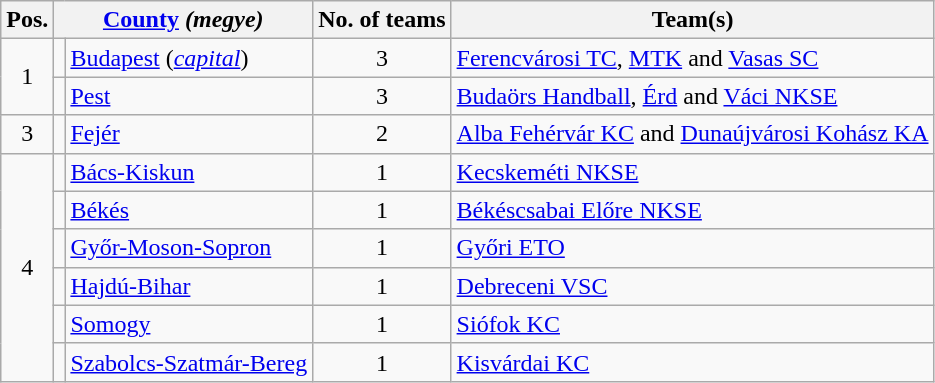<table class="wikitable">
<tr>
<th>Pos.</th>
<th colspan=2><a href='#'>County</a> <em>(megye)</em></th>
<th>No. of teams</th>
<th>Team(s)</th>
</tr>
<tr>
<td rowspan="2" align="center">1</td>
<td align=center></td>
<td><a href='#'>Budapest</a> (<em><a href='#'>capital</a></em>)</td>
<td align="center">3</td>
<td><a href='#'>Ferencvárosi TC</a>, <a href='#'>MTK</a> and <a href='#'>Vasas SC</a></td>
</tr>
<tr>
<td align=center></td>
<td><a href='#'>Pest</a></td>
<td align="center">3</td>
<td><a href='#'>Budaörs Handball</a>, <a href='#'>Érd</a> and <a href='#'>Váci NKSE</a></td>
</tr>
<tr>
<td rowspan="1" align="center">3</td>
<td align=center></td>
<td><a href='#'>Fejér</a></td>
<td align="center">2</td>
<td><a href='#'>Alba Fehérvár KC</a> and <a href='#'>Dunaújvárosi Kohász KA</a></td>
</tr>
<tr>
<td rowspan="6" align="center">4</td>
<td align=center></td>
<td><a href='#'>Bács-Kiskun</a></td>
<td align="center">1</td>
<td><a href='#'>Kecskeméti NKSE</a></td>
</tr>
<tr>
<td align=center></td>
<td><a href='#'>Békés</a></td>
<td align="center">1</td>
<td><a href='#'>Békéscsabai Előre NKSE</a></td>
</tr>
<tr>
<td align=center></td>
<td><a href='#'>Győr-Moson-Sopron</a></td>
<td align="center">1</td>
<td><a href='#'>Győri ETO</a></td>
</tr>
<tr>
<td align=center></td>
<td><a href='#'>Hajdú-Bihar</a></td>
<td align="center">1</td>
<td><a href='#'>Debreceni VSC</a></td>
</tr>
<tr>
<td align=center></td>
<td><a href='#'>Somogy</a></td>
<td align="center">1</td>
<td><a href='#'>Siófok KC</a></td>
</tr>
<tr>
<td align=center></td>
<td><a href='#'>Szabolcs-Szatmár-Bereg</a></td>
<td align="center">1</td>
<td><a href='#'>Kisvárdai KC</a></td>
</tr>
</table>
